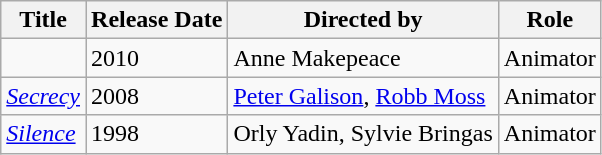<table class="wikitable sortable">
<tr>
<th>Title</th>
<th>Release Date</th>
<th>Directed by</th>
<th>Role</th>
</tr>
<tr>
<td></td>
<td>2010</td>
<td>Anne Makepeace</td>
<td>Animator</td>
</tr>
<tr>
<td><a href='#'><em>Secrecy</em></a></td>
<td>2008</td>
<td><a href='#'>Peter Galison</a>, <a href='#'>Robb Moss</a></td>
<td>Animator</td>
</tr>
<tr>
<td><em><a href='#'>Silence</a></em></td>
<td>1998</td>
<td>Orly Yadin, Sylvie Bringas</td>
<td>Animator</td>
</tr>
</table>
